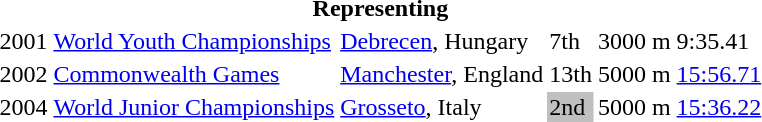<table>
<tr>
<th colspan="6">Representing </th>
</tr>
<tr>
<td>2001</td>
<td><a href='#'>World Youth Championships</a></td>
<td><a href='#'>Debrecen</a>, Hungary</td>
<td>7th</td>
<td>3000 m</td>
<td>9:35.41</td>
</tr>
<tr>
<td>2002</td>
<td><a href='#'>Commonwealth Games</a></td>
<td><a href='#'>Manchester</a>, England</td>
<td>13th</td>
<td>5000 m</td>
<td><a href='#'>15:56.71</a></td>
</tr>
<tr>
<td>2004</td>
<td><a href='#'>World Junior Championships</a></td>
<td><a href='#'>Grosseto</a>, Italy</td>
<td bgcolor="silver">2nd</td>
<td>5000 m</td>
<td><a href='#'>15:36.22</a></td>
</tr>
</table>
